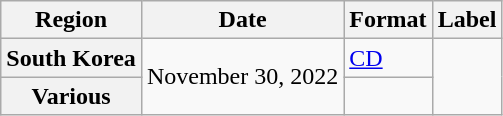<table class="wikitable plainrowheaders">
<tr>
<th scope="col">Region</th>
<th scope="col">Date</th>
<th scope="col">Format</th>
<th scope="col">Label</th>
</tr>
<tr>
<th scope="row">South Korea</th>
<td rowspan="2">November 30, 2022</td>
<td><a href='#'>CD</a></td>
<td rowspan="2"></td>
</tr>
<tr>
<th scope="row">Various </th>
<td></td>
</tr>
</table>
